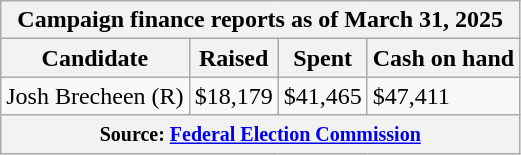<table class="wikitable sortable">
<tr>
<th colspan=4>Campaign finance reports as of March 31, 2025</th>
</tr>
<tr style="text-align:center;">
<th>Candidate</th>
<th>Raised</th>
<th>Spent</th>
<th>Cash on hand</th>
</tr>
<tr>
<td>Josh Brecheen (R)</td>
<td>$18,179</td>
<td>$41,465</td>
<td>$47,411</td>
</tr>
<tr>
<th colspan="4"><small>Source: <a href='#'>Federal Election Commission</a></small></th>
</tr>
</table>
